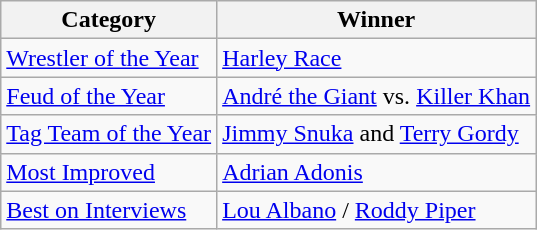<table class="wikitable">
<tr>
<th>Category</th>
<th>Winner</th>
</tr>
<tr>
<td><a href='#'>Wrestler of the Year</a></td>
<td><a href='#'>Harley Race</a></td>
</tr>
<tr>
<td><a href='#'>Feud of the Year</a></td>
<td><a href='#'>André the Giant</a> vs. <a href='#'>Killer Khan</a></td>
</tr>
<tr>
<td><a href='#'>Tag Team of the Year</a></td>
<td><a href='#'>Jimmy Snuka</a> and <a href='#'>Terry Gordy</a></td>
</tr>
<tr>
<td><a href='#'>Most Improved</a></td>
<td><a href='#'>Adrian Adonis</a></td>
</tr>
<tr>
<td><a href='#'>Best on Interviews</a></td>
<td><a href='#'>Lou Albano</a> / <a href='#'>Roddy Piper</a></td>
</tr>
</table>
